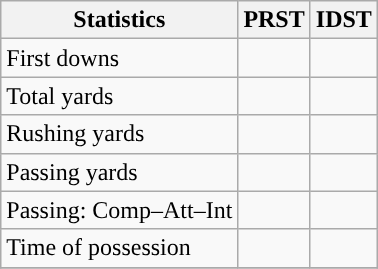<table class="wikitable" style="float: left;">
<tr>
<th>Statistics</th>
<th>PRST</th>
<th>IDST</th>
</tr>
<tr>
<td>First downs</td>
<td></td>
<td></td>
</tr>
<tr>
<td>Total yards</td>
<td></td>
<td></td>
</tr>
<tr>
<td>Rushing yards</td>
<td></td>
<td></td>
</tr>
<tr>
<td>Passing yards</td>
<td></td>
<td></td>
</tr>
<tr>
<td>Passing: Comp–Att–Int</td>
<td></td>
<td></td>
</tr>
<tr>
<td>Time of possession</td>
<td></td>
<td></td>
</tr>
<tr>
</tr>
</table>
